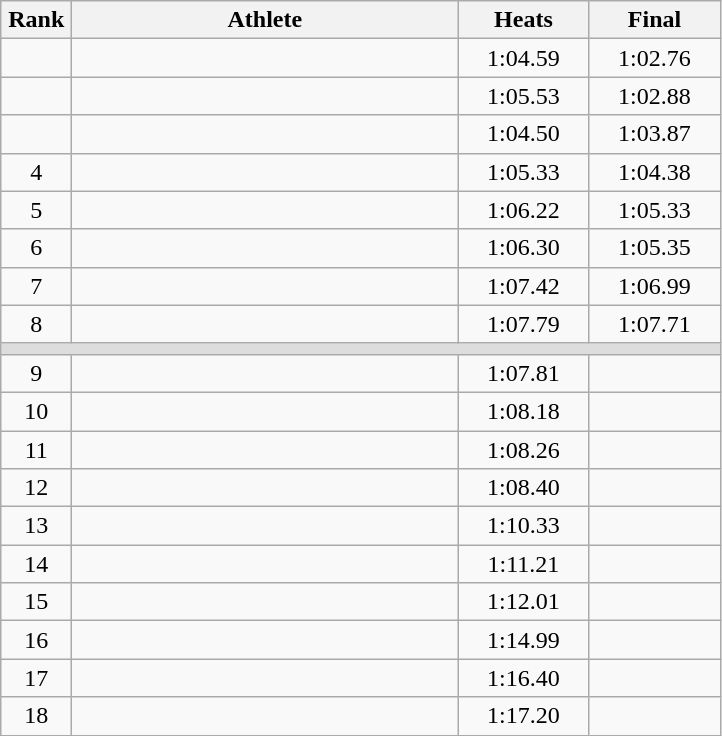<table class=wikitable style="text-align:center">
<tr>
<th width=40>Rank</th>
<th width=250>Athlete</th>
<th width=80>Heats</th>
<th width=80>Final</th>
</tr>
<tr>
<td></td>
<td align=left></td>
<td>1:04.59</td>
<td>1:02.76</td>
</tr>
<tr>
<td></td>
<td align=left></td>
<td>1:05.53</td>
<td>1:02.88</td>
</tr>
<tr>
<td></td>
<td align=left></td>
<td>1:04.50</td>
<td>1:03.87</td>
</tr>
<tr>
<td>4</td>
<td align=left></td>
<td>1:05.33</td>
<td>1:04.38</td>
</tr>
<tr>
<td>5</td>
<td align=left></td>
<td>1:06.22</td>
<td>1:05.33</td>
</tr>
<tr>
<td>6</td>
<td align=left></td>
<td>1:06.30</td>
<td>1:05.35</td>
</tr>
<tr>
<td>7</td>
<td align=left></td>
<td>1:07.42</td>
<td>1:06.99</td>
</tr>
<tr>
<td>8</td>
<td align=left></td>
<td>1:07.79</td>
<td>1:07.71</td>
</tr>
<tr bgcolor=#DDDDDD>
<td colspan=4></td>
</tr>
<tr>
<td>9</td>
<td align=left></td>
<td>1:07.81</td>
<td></td>
</tr>
<tr>
<td>10</td>
<td align=left></td>
<td>1:08.18</td>
<td></td>
</tr>
<tr>
<td>11</td>
<td align=left></td>
<td>1:08.26</td>
<td></td>
</tr>
<tr>
<td>12</td>
<td align=left></td>
<td>1:08.40</td>
<td></td>
</tr>
<tr>
<td>13</td>
<td align=left></td>
<td>1:10.33</td>
<td></td>
</tr>
<tr>
<td>14</td>
<td align=left></td>
<td>1:11.21</td>
<td></td>
</tr>
<tr>
<td>15</td>
<td align=left></td>
<td>1:12.01</td>
<td></td>
</tr>
<tr>
<td>16</td>
<td align=left></td>
<td>1:14.99</td>
<td></td>
</tr>
<tr>
<td>17</td>
<td align=left></td>
<td>1:16.40</td>
<td></td>
</tr>
<tr>
<td>18</td>
<td align=left></td>
<td>1:17.20</td>
<td></td>
</tr>
</table>
